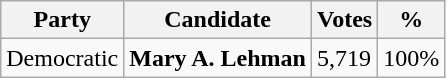<table class="wikitable">
<tr>
<th>Party</th>
<th>Candidate</th>
<th>Votes</th>
<th>%</th>
</tr>
<tr>
<td>Democratic</td>
<td><strong>Mary A. Lehman</strong></td>
<td>5,719</td>
<td>100%</td>
</tr>
</table>
